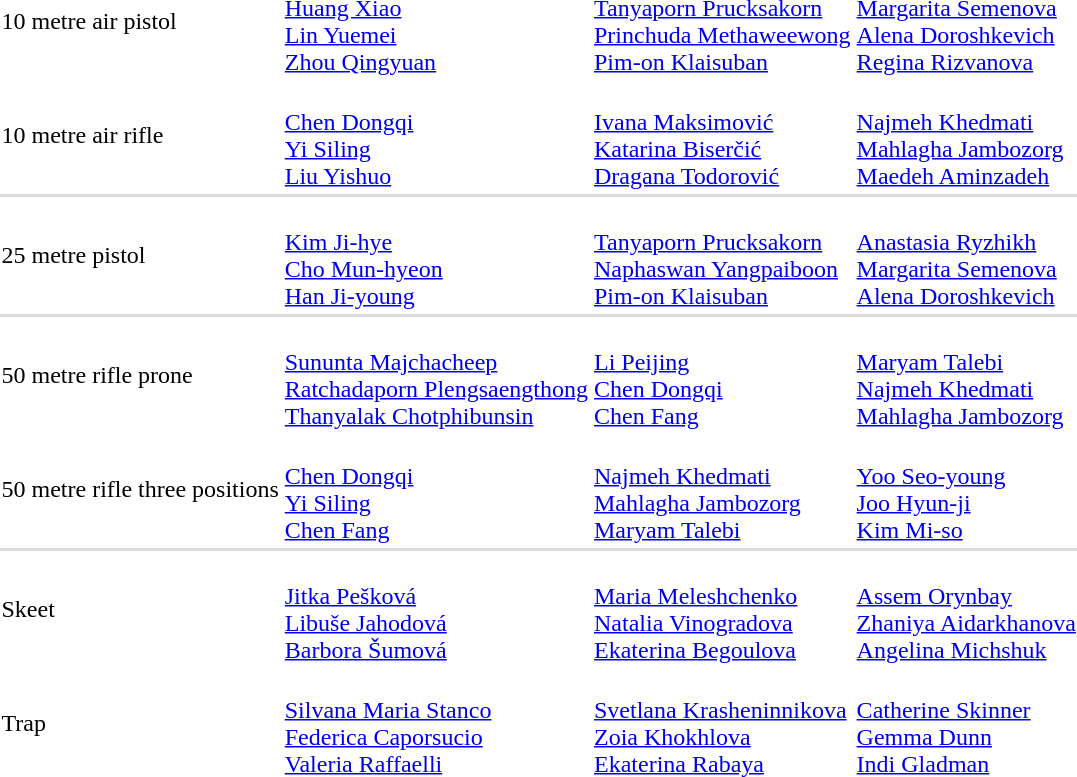<table>
<tr>
<td>10 metre air pistol<br></td>
<td><br><a href='#'>Huang Xiao</a><br><a href='#'>Lin Yuemei</a><br><a href='#'>Zhou Qingyuan</a></td>
<td><br><a href='#'>Tanyaporn Prucksakorn</a><br><a href='#'>Princhuda Methaweewong</a><br><a href='#'>Pim-on Klaisuban</a></td>
<td><br><a href='#'>Margarita Semenova</a><br><a href='#'>Alena Doroshkevich</a><br><a href='#'>Regina Rizvanova</a></td>
</tr>
<tr>
<td>10 metre air rifle<br></td>
<td><br><a href='#'>Chen Dongqi</a><br><a href='#'>Yi Siling</a><br><a href='#'>Liu Yishuo</a></td>
<td><br><a href='#'>Ivana Maksimović</a><br><a href='#'>Katarina Biserčić</a><br><a href='#'>Dragana Todorović</a></td>
<td><br><a href='#'>Najmeh Khedmati</a><br><a href='#'>Mahlagha Jambozorg</a><br><a href='#'>Maedeh Aminzadeh</a></td>
</tr>
<tr bgcolor=#DDDDDD>
<td colspan=7></td>
</tr>
<tr>
<td>25 metre pistol<br></td>
<td><br><a href='#'>Kim Ji-hye</a><br><a href='#'>Cho Mun-hyeon</a><br><a href='#'>Han Ji-young</a></td>
<td><br><a href='#'>Tanyaporn Prucksakorn</a><br><a href='#'>Naphaswan Yangpaiboon</a><br><a href='#'>Pim-on Klaisuban</a></td>
<td><br><a href='#'>Anastasia Ryzhikh</a><br><a href='#'>Margarita Semenova</a><br><a href='#'>Alena Doroshkevich</a></td>
</tr>
<tr bgcolor=#DDDDDD>
<td colspan=7></td>
</tr>
<tr>
<td>50 metre rifle prone<br></td>
<td><br><a href='#'>Sununta Majchacheep</a><br><a href='#'>Ratchadaporn Plengsaengthong</a><br><a href='#'>Thanyalak Chotphibunsin</a></td>
<td><br><a href='#'>Li Peijing</a><br><a href='#'>Chen Dongqi</a><br><a href='#'>Chen Fang</a></td>
<td><br><a href='#'>Maryam Talebi</a><br><a href='#'>Najmeh Khedmati</a><br><a href='#'>Mahlagha Jambozorg</a></td>
</tr>
<tr>
<td>50 metre rifle three positions<br></td>
<td><br><a href='#'>Chen Dongqi</a><br><a href='#'>Yi Siling</a><br><a href='#'>Chen Fang</a></td>
<td><br><a href='#'>Najmeh Khedmati</a><br><a href='#'>Mahlagha Jambozorg</a><br><a href='#'>Maryam Talebi</a></td>
<td><br><a href='#'>Yoo Seo-young</a><br><a href='#'>Joo Hyun-ji</a><br><a href='#'>Kim Mi-so</a></td>
</tr>
<tr bgcolor=#DDDDDD>
<td colspan=7></td>
</tr>
<tr>
<td>Skeet<br></td>
<td><br><a href='#'>Jitka Pešková</a><br><a href='#'>Libuše Jahodová</a><br><a href='#'>Barbora Šumová</a></td>
<td><br><a href='#'>Maria Meleshchenko</a><br><a href='#'>Natalia Vinogradova</a><br><a href='#'>Ekaterina Begoulova</a></td>
<td><br><a href='#'>Assem Orynbay</a><br><a href='#'>Zhaniya Aidarkhanova</a><br><a href='#'>Angelina Michshuk</a></td>
</tr>
<tr>
<td>Trap<br></td>
<td><br><a href='#'>Silvana Maria Stanco</a><br><a href='#'>Federica Caporsucio</a><br><a href='#'>Valeria Raffaelli</a></td>
<td><br><a href='#'>Svetlana Krasheninnikova</a><br><a href='#'>Zoia Khokhlova</a><br><a href='#'>Ekaterina Rabaya</a></td>
<td><br><a href='#'>Catherine Skinner</a><br><a href='#'>Gemma Dunn</a><br><a href='#'>Indi Gladman</a></td>
</tr>
</table>
